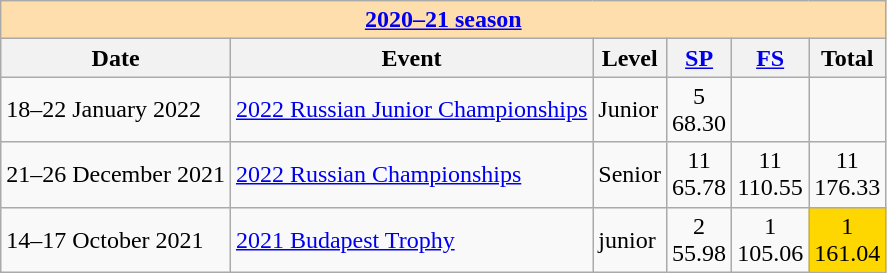<table class="wikitable">
<tr>
<td style="background-color: #ffdead; " colspan=6 align=center><a href='#'><strong>2020–21 season</strong></a></td>
</tr>
<tr>
<th>Date</th>
<th>Event</th>
<th>Level</th>
<th><a href='#'>SP</a></th>
<th><a href='#'>FS</a></th>
<th>Total</th>
</tr>
<tr>
<td>18–22 January 2022</td>
<td><a href='#'>2022 Russian Junior Championships</a></td>
<td>Junior</td>
<td align=center>5 <br> 68.30</td>
<td align=center><br></td>
<td align=center><br></td>
</tr>
<tr>
<td>21–26 December 2021</td>
<td><a href='#'>2022 Russian Championships</a></td>
<td>Senior</td>
<td align=center>11 <br> 65.78</td>
<td align=center>11 <br> 110.55</td>
<td align=center>11 <br> 176.33</td>
</tr>
<tr>
<td>14–17 October 2021</td>
<td><a href='#'>2021 Budapest Trophy</a></td>
<td>junior</td>
<td align=center>2 <br> 55.98</td>
<td align=center>1 <br> 105.06</td>
<td align=center bgcolor=gold>1 <br> 161.04</td>
</tr>
</table>
